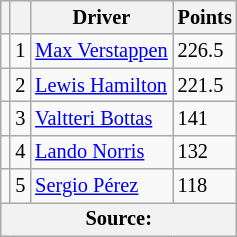<table class="wikitable" style="font-size: 85%;">
<tr>
<th scope="col"></th>
<th scope="col"></th>
<th scope="col">Driver</th>
<th scope="col">Points</th>
</tr>
<tr>
<td align="left"></td>
<td align="center">1</td>
<td> <a href='#'>Max Verstappen</a></td>
<td align="left">226.5</td>
</tr>
<tr>
<td align="left"></td>
<td align="center">2</td>
<td> <a href='#'>Lewis Hamilton</a></td>
<td align="left">221.5</td>
</tr>
<tr>
<td align="left"></td>
<td align="center">3</td>
<td> <a href='#'>Valtteri Bottas</a></td>
<td align="left">141</td>
</tr>
<tr>
<td align="left"></td>
<td align="center">4</td>
<td> <a href='#'>Lando Norris</a></td>
<td align="left">132</td>
</tr>
<tr>
<td align="left"></td>
<td align="center">5</td>
<td> <a href='#'>Sergio Pérez</a></td>
<td align="left">118</td>
</tr>
<tr>
<th colspan=4>Source:</th>
</tr>
</table>
